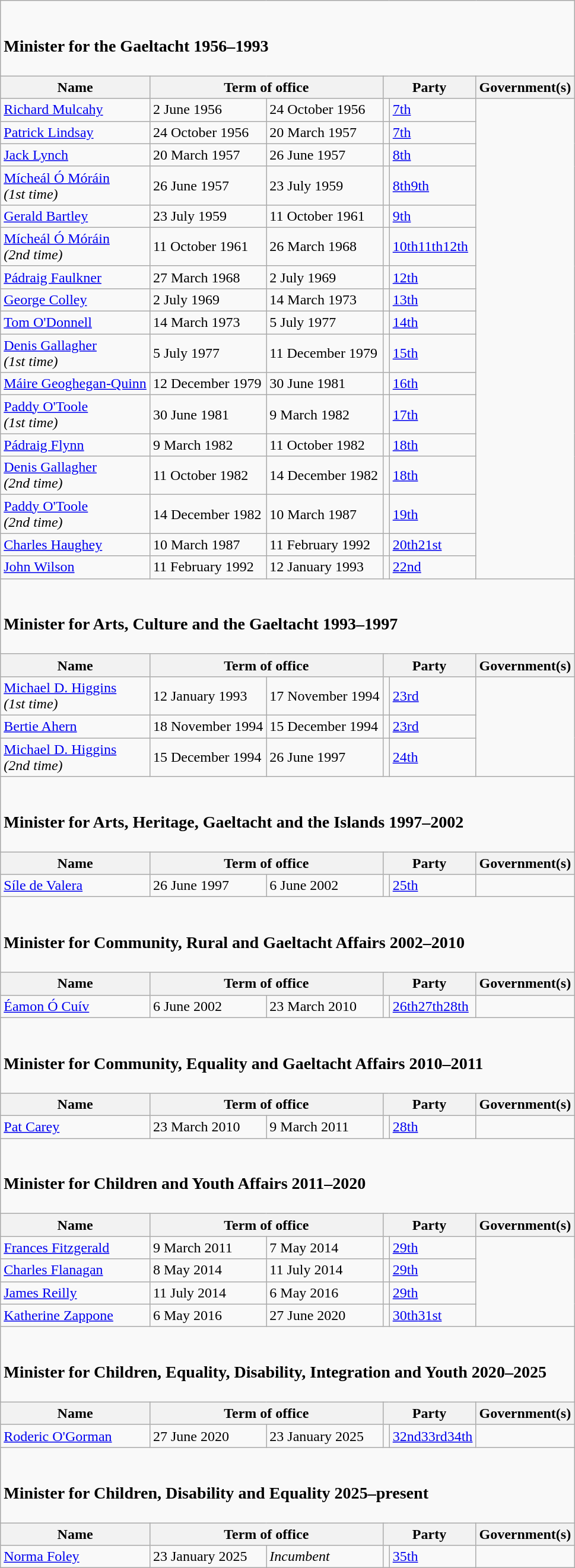<table class="wikitable">
<tr>
<td colspan=6><br><h3>Minister for the Gaeltacht 1956–1993</h3></td>
</tr>
<tr>
<th>Name</th>
<th colspan="2">Term of office</th>
<th colspan="2">Party</th>
<th>Government(s)</th>
</tr>
<tr>
<td><a href='#'>Richard Mulcahy</a></td>
<td>2 June 1956</td>
<td>24 October 1956</td>
<td></td>
<td><a href='#'>7th</a></td>
</tr>
<tr>
<td><a href='#'>Patrick Lindsay</a></td>
<td>24 October 1956</td>
<td>20 March 1957</td>
<td></td>
<td><a href='#'>7th</a></td>
</tr>
<tr>
<td><a href='#'>Jack Lynch</a></td>
<td>20 March 1957</td>
<td>26 June 1957</td>
<td></td>
<td><a href='#'>8th</a></td>
</tr>
<tr>
<td><a href='#'>Mícheál Ó Móráin</a><br><em>(1st time)</em></td>
<td>26 June 1957</td>
<td>23 July 1959</td>
<td></td>
<td><a href='#'>8th</a><a href='#'>9th</a></td>
</tr>
<tr>
<td><a href='#'>Gerald Bartley</a></td>
<td>23 July 1959</td>
<td>11 October 1961</td>
<td></td>
<td><a href='#'>9th</a></td>
</tr>
<tr>
<td><a href='#'>Mícheál Ó Móráin</a><br><em>(2nd time)</em></td>
<td>11 October 1961</td>
<td>26 March 1968</td>
<td></td>
<td><a href='#'>10th</a><a href='#'>11th</a><a href='#'>12th</a></td>
</tr>
<tr>
<td><a href='#'>Pádraig Faulkner</a></td>
<td>27 March 1968</td>
<td>2 July 1969</td>
<td></td>
<td><a href='#'>12th</a></td>
</tr>
<tr>
<td><a href='#'>George Colley</a></td>
<td>2 July 1969</td>
<td>14 March 1973</td>
<td></td>
<td><a href='#'>13th</a></td>
</tr>
<tr>
<td><a href='#'>Tom O'Donnell</a></td>
<td>14 March 1973</td>
<td>5 July 1977</td>
<td></td>
<td><a href='#'>14th</a></td>
</tr>
<tr>
<td><a href='#'>Denis Gallagher</a><br><em>(1st time)</em></td>
<td>5 July 1977</td>
<td>11 December 1979</td>
<td></td>
<td><a href='#'>15th</a></td>
</tr>
<tr>
<td><a href='#'>Máire Geoghegan-Quinn</a></td>
<td>12 December 1979</td>
<td>30 June 1981</td>
<td></td>
<td><a href='#'>16th</a></td>
</tr>
<tr>
<td><a href='#'>Paddy O'Toole</a><br><em>(1st time)</em></td>
<td>30 June 1981</td>
<td>9 March 1982</td>
<td></td>
<td><a href='#'>17th</a></td>
</tr>
<tr>
<td><a href='#'>Pádraig Flynn</a></td>
<td>9 March 1982</td>
<td>11 October 1982</td>
<td></td>
<td><a href='#'>18th</a></td>
</tr>
<tr>
<td><a href='#'>Denis Gallagher</a><br><em>(2nd time)</em></td>
<td>11 October 1982</td>
<td>14 December 1982</td>
<td></td>
<td><a href='#'>18th</a></td>
</tr>
<tr>
<td><a href='#'>Paddy O'Toole</a><br><em>(2nd time)</em></td>
<td>14 December 1982</td>
<td>10 March 1987</td>
<td></td>
<td><a href='#'>19th</a></td>
</tr>
<tr>
<td><a href='#'>Charles Haughey</a></td>
<td>10 March 1987</td>
<td>11 February 1992</td>
<td></td>
<td><a href='#'>20th</a><a href='#'>21st</a></td>
</tr>
<tr>
<td><a href='#'>John Wilson</a></td>
<td>11 February 1992</td>
<td>12 January 1993</td>
<td></td>
<td><a href='#'>22nd</a></td>
</tr>
<tr>
<td colspan=6><br><h3>Minister for Arts, Culture and the Gaeltacht 1993–1997</h3></td>
</tr>
<tr>
<th>Name</th>
<th colspan="2">Term of office</th>
<th colspan="2">Party</th>
<th>Government(s)</th>
</tr>
<tr>
<td><a href='#'>Michael D. Higgins</a><br><em>(1st time)</em></td>
<td>12 January 1993</td>
<td>17 November 1994</td>
<td></td>
<td><a href='#'>23rd</a></td>
</tr>
<tr>
<td><a href='#'>Bertie Ahern</a></td>
<td>18 November 1994</td>
<td>15 December 1994</td>
<td></td>
<td><a href='#'>23rd</a></td>
</tr>
<tr>
<td><a href='#'>Michael D. Higgins</a><br><em>(2nd time)</em></td>
<td>15 December 1994</td>
<td>26 June 1997</td>
<td></td>
<td><a href='#'>24th</a></td>
</tr>
<tr>
<td colspan=6><br><h3>Minister for Arts, Heritage, Gaeltacht and the Islands 1997–2002</h3></td>
</tr>
<tr>
<th>Name</th>
<th colspan="2">Term of office</th>
<th colspan="2">Party</th>
<th>Government(s)</th>
</tr>
<tr>
<td><a href='#'>Síle de Valera</a></td>
<td>26 June 1997</td>
<td>6 June 2002</td>
<td></td>
<td><a href='#'>25th</a></td>
</tr>
<tr>
<td colspan=6><br><h3>Minister for Community, Rural and Gaeltacht Affairs 2002–2010</h3></td>
</tr>
<tr>
<th>Name</th>
<th colspan="2">Term of office</th>
<th colspan="2">Party</th>
<th>Government(s)</th>
</tr>
<tr>
<td><a href='#'>Éamon Ó Cuív</a></td>
<td>6 June 2002</td>
<td>23 March 2010</td>
<td></td>
<td><a href='#'>26th</a><a href='#'>27th</a><a href='#'>28th</a></td>
</tr>
<tr>
<td colspan=6><br><h3>Minister for Community, Equality and Gaeltacht Affairs 2010–2011</h3></td>
</tr>
<tr>
<th>Name</th>
<th colspan=2>Term of office</th>
<th colspan=2>Party</th>
<th>Government(s)</th>
</tr>
<tr>
<td><a href='#'>Pat Carey</a></td>
<td>23 March 2010</td>
<td>9 March 2011</td>
<td></td>
<td><a href='#'>28th</a></td>
</tr>
<tr>
<td colspan=6><br><h3>Minister for Children and Youth Affairs 2011–2020</h3></td>
</tr>
<tr>
<th>Name</th>
<th colspan="2">Term of office</th>
<th colspan="2">Party</th>
<th>Government(s)</th>
</tr>
<tr>
<td><a href='#'>Frances Fitzgerald</a></td>
<td>9 March 2011</td>
<td>7 May 2014</td>
<td></td>
<td><a href='#'>29th</a></td>
</tr>
<tr>
<td><a href='#'>Charles Flanagan</a></td>
<td>8 May 2014</td>
<td>11 July 2014</td>
<td></td>
<td><a href='#'>29th</a></td>
</tr>
<tr>
<td><a href='#'>James Reilly</a></td>
<td>11 July 2014</td>
<td>6 May 2016</td>
<td></td>
<td><a href='#'>29th</a></td>
</tr>
<tr>
<td><a href='#'>Katherine Zappone</a></td>
<td>6 May 2016</td>
<td>27 June 2020</td>
<td></td>
<td><a href='#'>30th</a><a href='#'>31st</a></td>
</tr>
<tr>
<td colspan=6><br><h3>Minister for Children, Equality, Disability, Integration and Youth 2020–2025</h3></td>
</tr>
<tr>
<th>Name</th>
<th colspan="2">Term of office</th>
<th colspan="2">Party</th>
<th>Government(s)</th>
</tr>
<tr>
<td><a href='#'>Roderic O'Gorman</a></td>
<td>27 June 2020</td>
<td>23 January 2025</td>
<td></td>
<td><a href='#'>32nd</a><a href='#'>33rd</a><a href='#'>34th</a></td>
</tr>
<tr>
<td colspan=6><br><h3>Minister for Children, Disability and Equality 2025–present</h3></td>
</tr>
<tr>
<th>Name</th>
<th colspan="2">Term of office</th>
<th colspan="2">Party</th>
<th>Government(s)</th>
</tr>
<tr>
<td><a href='#'>Norma Foley</a></td>
<td>23 January 2025</td>
<td><em>Incumbent</em></td>
<td></td>
<td><a href='#'>35th</a></td>
</tr>
</table>
